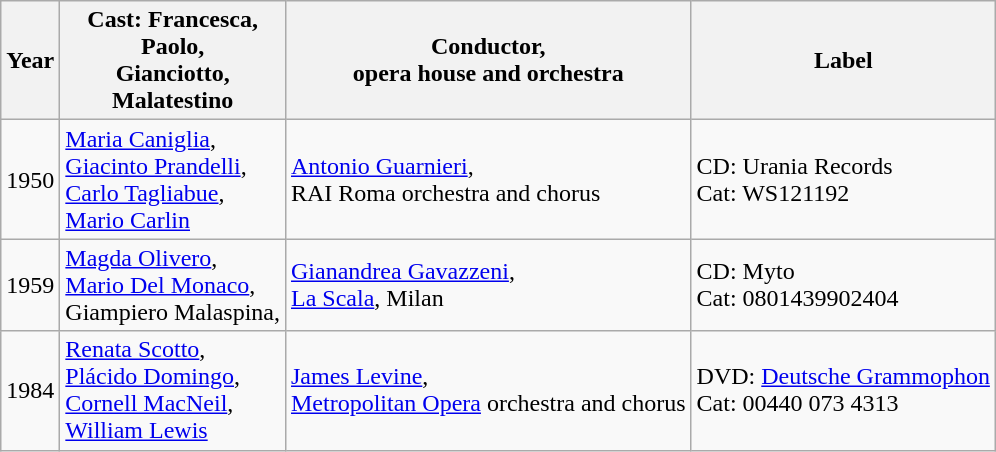<table class="wikitable">
<tr>
<th>Year</th>
<th>Cast: Francesca,<br>Paolo,<br>Gianciotto,<br>Malatestino</th>
<th>Conductor,<br>opera house and orchestra</th>
<th>Label</th>
</tr>
<tr>
<td>1950</td>
<td><a href='#'>Maria Caniglia</a>,<br><a href='#'>Giacinto Prandelli</a>,<br><a href='#'>Carlo Tagliabue</a>,<br><a href='#'>Mario Carlin</a></td>
<td><a href='#'>Antonio Guarnieri</a>,<br>RAI Roma orchestra and chorus</td>
<td>CD: Urania Records<br>Cat: WS121192</td>
</tr>
<tr>
<td>1959</td>
<td><a href='#'>Magda Olivero</a>,<br><a href='#'>Mario Del Monaco</a>,<br>Giampiero Malaspina,<br></td>
<td><a href='#'>Gianandrea Gavazzeni</a>,<br><a href='#'>La Scala</a>, Milan</td>
<td>CD: Myto <br>Cat: 0801439902404</td>
</tr>
<tr>
<td>1984</td>
<td><a href='#'>Renata Scotto</a>,<br><a href='#'>Plácido Domingo</a>,<br><a href='#'>Cornell MacNeil</a>,<br><a href='#'>William Lewis</a></td>
<td><a href='#'>James Levine</a>,<br><a href='#'>Metropolitan Opera</a> orchestra and chorus</td>
<td>DVD: <a href='#'>Deutsche Grammophon</a><br>Cat: 00440 073 4313</td>
</tr>
</table>
